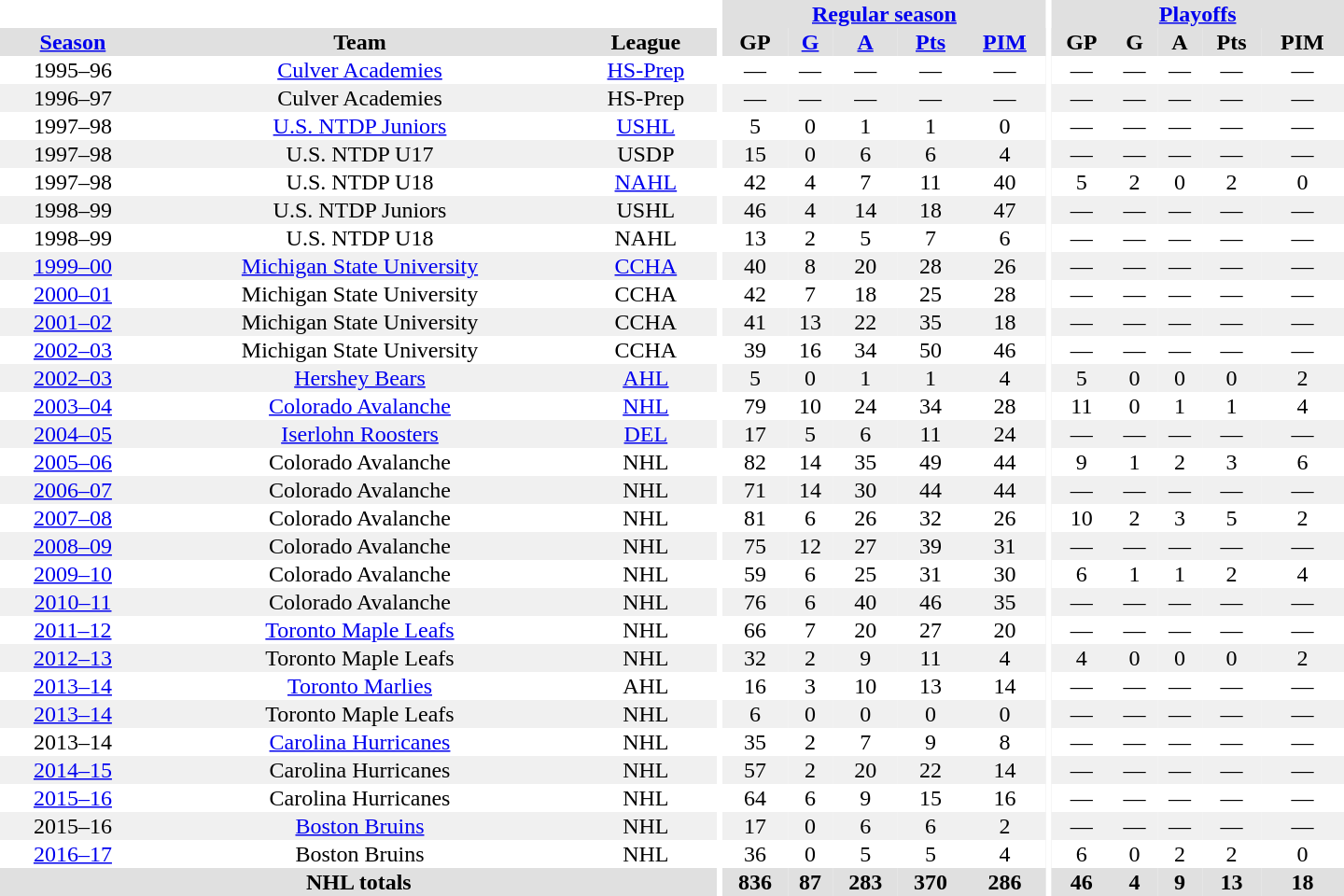<table border="0" cellpadding="1" cellspacing="0" style="text-align:center; width:60em">
<tr bgcolor="#e0e0e0">
<th colspan="3" bgcolor="#ffffff"></th>
<th rowspan="100" bgcolor="#ffffff"></th>
<th colspan="5"><a href='#'>Regular season</a></th>
<th rowspan="100" bgcolor="#ffffff"></th>
<th colspan="5"><a href='#'>Playoffs</a></th>
</tr>
<tr bgcolor="#e0e0e0">
<th><a href='#'>Season</a></th>
<th>Team</th>
<th>League</th>
<th>GP</th>
<th><a href='#'>G</a></th>
<th><a href='#'>A</a></th>
<th><a href='#'>Pts</a></th>
<th><a href='#'>PIM</a></th>
<th>GP</th>
<th>G</th>
<th>A</th>
<th>Pts</th>
<th>PIM</th>
</tr>
<tr>
<td>1995–96</td>
<td><a href='#'>Culver Academies</a></td>
<td><a href='#'>HS-Prep</a></td>
<td>—</td>
<td>—</td>
<td>—</td>
<td>—</td>
<td>—</td>
<td>—</td>
<td>—</td>
<td>—</td>
<td>—</td>
<td>—</td>
</tr>
<tr bgcolor="#f0f0f0">
<td>1996–97</td>
<td>Culver Academies</td>
<td>HS-Prep</td>
<td>—</td>
<td>—</td>
<td>—</td>
<td>—</td>
<td>—</td>
<td>—</td>
<td>—</td>
<td>—</td>
<td>—</td>
<td>—</td>
</tr>
<tr>
<td>1997–98</td>
<td><a href='#'>U.S. NTDP Juniors</a></td>
<td><a href='#'>USHL</a></td>
<td>5</td>
<td>0</td>
<td>1</td>
<td>1</td>
<td>0</td>
<td>—</td>
<td>—</td>
<td>—</td>
<td>—</td>
<td>—</td>
</tr>
<tr bgcolor="#f0f0f0">
<td>1997–98</td>
<td>U.S. NTDP U17</td>
<td>USDP</td>
<td>15</td>
<td>0</td>
<td>6</td>
<td>6</td>
<td>4</td>
<td>—</td>
<td>—</td>
<td>—</td>
<td>—</td>
<td>—</td>
</tr>
<tr>
<td>1997–98</td>
<td>U.S. NTDP U18</td>
<td><a href='#'>NAHL</a></td>
<td>42</td>
<td>4</td>
<td>7</td>
<td>11</td>
<td>40</td>
<td>5</td>
<td>2</td>
<td>0</td>
<td>2</td>
<td>0</td>
</tr>
<tr bgcolor="#f0f0f0">
<td>1998–99</td>
<td>U.S. NTDP Juniors</td>
<td>USHL</td>
<td>46</td>
<td>4</td>
<td>14</td>
<td>18</td>
<td>47</td>
<td>—</td>
<td>—</td>
<td>—</td>
<td>—</td>
<td>—</td>
</tr>
<tr>
<td>1998–99</td>
<td>U.S. NTDP U18</td>
<td>NAHL</td>
<td>13</td>
<td>2</td>
<td>5</td>
<td>7</td>
<td>6</td>
<td>—</td>
<td>—</td>
<td>—</td>
<td>—</td>
<td>—</td>
</tr>
<tr bgcolor="#f0f0f0">
<td><a href='#'>1999–00</a></td>
<td><a href='#'>Michigan State University</a></td>
<td><a href='#'>CCHA</a></td>
<td>40</td>
<td>8</td>
<td>20</td>
<td>28</td>
<td>26</td>
<td>—</td>
<td>—</td>
<td>—</td>
<td>—</td>
<td>—</td>
</tr>
<tr>
<td><a href='#'>2000–01</a></td>
<td>Michigan State University</td>
<td>CCHA</td>
<td>42</td>
<td>7</td>
<td>18</td>
<td>25</td>
<td>28</td>
<td>—</td>
<td>—</td>
<td>—</td>
<td>—</td>
<td>—</td>
</tr>
<tr bgcolor="#f0f0f0">
<td><a href='#'>2001–02</a></td>
<td>Michigan State University</td>
<td>CCHA</td>
<td>41</td>
<td>13</td>
<td>22</td>
<td>35</td>
<td>18</td>
<td>—</td>
<td>—</td>
<td>—</td>
<td>—</td>
<td>—</td>
</tr>
<tr>
<td><a href='#'>2002–03</a></td>
<td>Michigan State University</td>
<td>CCHA</td>
<td>39</td>
<td>16</td>
<td>34</td>
<td>50</td>
<td>46</td>
<td>—</td>
<td>—</td>
<td>—</td>
<td>—</td>
<td>—</td>
</tr>
<tr bgcolor="#f0f0f0">
<td><a href='#'>2002–03</a></td>
<td><a href='#'>Hershey Bears</a></td>
<td><a href='#'>AHL</a></td>
<td>5</td>
<td>0</td>
<td>1</td>
<td>1</td>
<td>4</td>
<td>5</td>
<td>0</td>
<td>0</td>
<td>0</td>
<td>2</td>
</tr>
<tr>
<td><a href='#'>2003–04</a></td>
<td><a href='#'>Colorado Avalanche</a></td>
<td><a href='#'>NHL</a></td>
<td>79</td>
<td>10</td>
<td>24</td>
<td>34</td>
<td>28</td>
<td>11</td>
<td>0</td>
<td>1</td>
<td>1</td>
<td>4</td>
</tr>
<tr bgcolor="#f0f0f0">
<td><a href='#'>2004–05</a></td>
<td><a href='#'>Iserlohn Roosters</a></td>
<td><a href='#'>DEL</a></td>
<td>17</td>
<td>5</td>
<td>6</td>
<td>11</td>
<td>24</td>
<td>—</td>
<td>—</td>
<td>—</td>
<td>—</td>
<td>—</td>
</tr>
<tr>
<td><a href='#'>2005–06</a></td>
<td>Colorado Avalanche</td>
<td>NHL</td>
<td>82</td>
<td>14</td>
<td>35</td>
<td>49</td>
<td>44</td>
<td>9</td>
<td>1</td>
<td>2</td>
<td>3</td>
<td>6</td>
</tr>
<tr bgcolor="#f0f0f0">
<td><a href='#'>2006–07</a></td>
<td>Colorado Avalanche</td>
<td>NHL</td>
<td>71</td>
<td>14</td>
<td>30</td>
<td>44</td>
<td>44</td>
<td>—</td>
<td>—</td>
<td>—</td>
<td>—</td>
<td>—</td>
</tr>
<tr>
<td><a href='#'>2007–08</a></td>
<td>Colorado Avalanche</td>
<td>NHL</td>
<td>81</td>
<td>6</td>
<td>26</td>
<td>32</td>
<td>26</td>
<td>10</td>
<td>2</td>
<td>3</td>
<td>5</td>
<td>2</td>
</tr>
<tr bgcolor="#f0f0f0">
<td><a href='#'>2008–09</a></td>
<td>Colorado Avalanche</td>
<td>NHL</td>
<td>75</td>
<td>12</td>
<td>27</td>
<td>39</td>
<td>31</td>
<td>—</td>
<td>—</td>
<td>—</td>
<td>—</td>
<td>—</td>
</tr>
<tr>
<td><a href='#'>2009–10</a></td>
<td>Colorado Avalanche</td>
<td>NHL</td>
<td>59</td>
<td>6</td>
<td>25</td>
<td>31</td>
<td>30</td>
<td>6</td>
<td>1</td>
<td>1</td>
<td>2</td>
<td>4</td>
</tr>
<tr bgcolor="#f0f0f0">
<td><a href='#'>2010–11</a></td>
<td>Colorado Avalanche</td>
<td>NHL</td>
<td>76</td>
<td>6</td>
<td>40</td>
<td>46</td>
<td>35</td>
<td>—</td>
<td>—</td>
<td>—</td>
<td>—</td>
<td>—</td>
</tr>
<tr>
<td><a href='#'>2011–12</a></td>
<td><a href='#'>Toronto Maple Leafs</a></td>
<td>NHL</td>
<td>66</td>
<td>7</td>
<td>20</td>
<td>27</td>
<td>20</td>
<td>—</td>
<td>—</td>
<td>—</td>
<td>—</td>
<td>—</td>
</tr>
<tr bgcolor="#f0f0f0">
<td><a href='#'>2012–13</a></td>
<td>Toronto Maple Leafs</td>
<td>NHL</td>
<td>32</td>
<td>2</td>
<td>9</td>
<td>11</td>
<td>4</td>
<td>4</td>
<td>0</td>
<td>0</td>
<td>0</td>
<td>2</td>
</tr>
<tr>
<td><a href='#'>2013–14</a></td>
<td><a href='#'>Toronto Marlies</a></td>
<td>AHL</td>
<td>16</td>
<td>3</td>
<td>10</td>
<td>13</td>
<td>14</td>
<td>—</td>
<td>—</td>
<td>—</td>
<td>—</td>
<td>—</td>
</tr>
<tr bgcolor="#f0f0f0">
<td><a href='#'>2013–14</a></td>
<td>Toronto Maple Leafs</td>
<td>NHL</td>
<td>6</td>
<td>0</td>
<td>0</td>
<td>0</td>
<td>0</td>
<td>—</td>
<td>—</td>
<td>—</td>
<td>—</td>
<td>—</td>
</tr>
<tr>
<td>2013–14</td>
<td><a href='#'>Carolina Hurricanes</a></td>
<td>NHL</td>
<td>35</td>
<td>2</td>
<td>7</td>
<td>9</td>
<td>8</td>
<td>—</td>
<td>—</td>
<td>—</td>
<td>—</td>
<td>—</td>
</tr>
<tr bgcolor="#f0f0f0">
<td><a href='#'>2014–15</a></td>
<td>Carolina Hurricanes</td>
<td>NHL</td>
<td>57</td>
<td>2</td>
<td>20</td>
<td>22</td>
<td>14</td>
<td>—</td>
<td>—</td>
<td>—</td>
<td>—</td>
<td>—</td>
</tr>
<tr>
<td><a href='#'>2015–16</a></td>
<td>Carolina Hurricanes</td>
<td>NHL</td>
<td>64</td>
<td>6</td>
<td>9</td>
<td>15</td>
<td>16</td>
<td>—</td>
<td>—</td>
<td>—</td>
<td>—</td>
<td>—</td>
</tr>
<tr bgcolor="#f0f0f0">
<td>2015–16</td>
<td><a href='#'>Boston Bruins</a></td>
<td>NHL</td>
<td>17</td>
<td>0</td>
<td>6</td>
<td>6</td>
<td>2</td>
<td>—</td>
<td>—</td>
<td>—</td>
<td>—</td>
<td>—</td>
</tr>
<tr>
<td><a href='#'>2016–17</a></td>
<td>Boston Bruins</td>
<td>NHL</td>
<td>36</td>
<td>0</td>
<td>5</td>
<td>5</td>
<td>4</td>
<td>6</td>
<td>0</td>
<td>2</td>
<td>2</td>
<td>0</td>
</tr>
<tr bgcolor="#e0e0e0">
<th colspan="3">NHL totals</th>
<th>836</th>
<th>87</th>
<th>283</th>
<th>370</th>
<th>286</th>
<th>46</th>
<th>4</th>
<th>9</th>
<th>13</th>
<th>18</th>
</tr>
</table>
